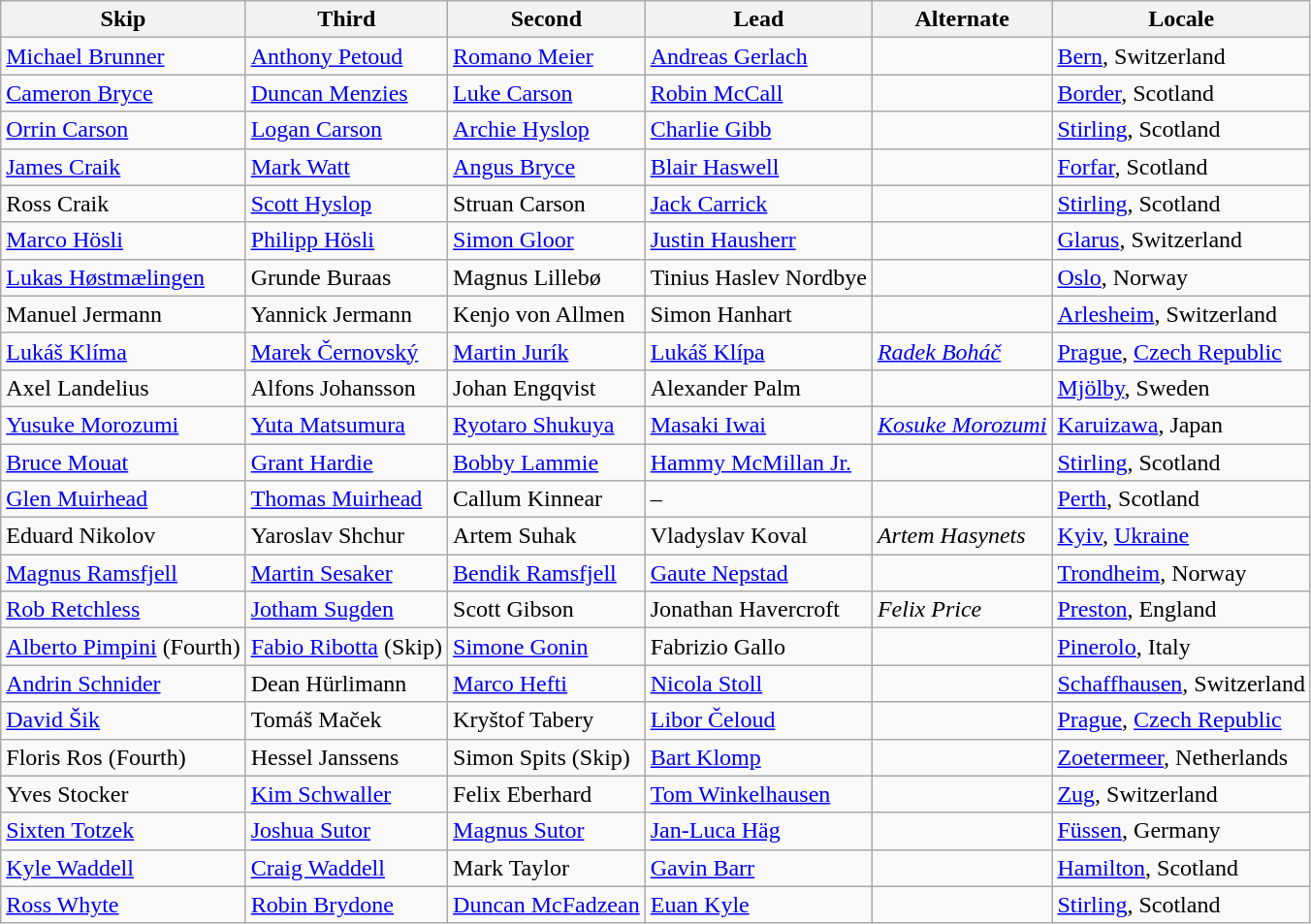<table class=wikitable>
<tr>
<th scope="col">Skip</th>
<th scope="col">Third</th>
<th scope="col">Second</th>
<th scope="col">Lead</th>
<th scope="col">Alternate</th>
<th scope="col">Locale</th>
</tr>
<tr>
<td><a href='#'>Michael Brunner</a></td>
<td><a href='#'>Anthony Petoud</a></td>
<td><a href='#'>Romano Meier</a></td>
<td><a href='#'>Andreas Gerlach</a></td>
<td></td>
<td> <a href='#'>Bern</a>, Switzerland</td>
</tr>
<tr>
<td><a href='#'>Cameron Bryce</a></td>
<td><a href='#'>Duncan Menzies</a></td>
<td><a href='#'>Luke Carson</a></td>
<td><a href='#'>Robin McCall</a></td>
<td></td>
<td> <a href='#'>Border</a>, Scotland</td>
</tr>
<tr>
<td><a href='#'>Orrin Carson</a></td>
<td><a href='#'>Logan Carson</a></td>
<td><a href='#'>Archie Hyslop</a></td>
<td><a href='#'>Charlie Gibb</a></td>
<td></td>
<td> <a href='#'>Stirling</a>, Scotland</td>
</tr>
<tr>
<td><a href='#'>James Craik</a></td>
<td><a href='#'>Mark Watt</a></td>
<td><a href='#'>Angus Bryce</a></td>
<td><a href='#'>Blair Haswell</a></td>
<td></td>
<td> <a href='#'>Forfar</a>, Scotland</td>
</tr>
<tr>
<td>Ross Craik</td>
<td><a href='#'>Scott Hyslop</a></td>
<td>Struan Carson</td>
<td><a href='#'>Jack Carrick</a></td>
<td></td>
<td> <a href='#'>Stirling</a>, Scotland</td>
</tr>
<tr>
<td><a href='#'>Marco Hösli</a></td>
<td><a href='#'>Philipp Hösli</a></td>
<td><a href='#'>Simon Gloor</a></td>
<td><a href='#'>Justin Hausherr</a></td>
<td></td>
<td> <a href='#'>Glarus</a>, Switzerland</td>
</tr>
<tr>
<td><a href='#'>Lukas Høstmælingen</a></td>
<td>Grunde Buraas</td>
<td>Magnus Lillebø</td>
<td>Tinius Haslev Nordbye</td>
<td></td>
<td> <a href='#'>Oslo</a>, Norway</td>
</tr>
<tr>
<td>Manuel Jermann</td>
<td>Yannick Jermann</td>
<td>Kenjo von Allmen</td>
<td>Simon Hanhart</td>
<td></td>
<td> <a href='#'>Arlesheim</a>, Switzerland</td>
</tr>
<tr>
<td><a href='#'>Lukáš Klíma</a></td>
<td><a href='#'>Marek Černovský</a></td>
<td><a href='#'>Martin Jurík</a></td>
<td><a href='#'>Lukáš Klípa</a></td>
<td><em><a href='#'>Radek Boháč</a></em></td>
<td> <a href='#'>Prague</a>, <a href='#'>Czech Republic</a></td>
</tr>
<tr>
<td>Axel Landelius</td>
<td>Alfons Johansson</td>
<td>Johan Engqvist</td>
<td>Alexander Palm</td>
<td></td>
<td> <a href='#'>Mjölby</a>, Sweden</td>
</tr>
<tr>
<td><a href='#'>Yusuke Morozumi</a></td>
<td><a href='#'>Yuta Matsumura</a></td>
<td><a href='#'>Ryotaro Shukuya</a></td>
<td><a href='#'>Masaki Iwai</a></td>
<td><em><a href='#'>Kosuke Morozumi</a></em></td>
<td> <a href='#'>Karuizawa</a>, Japan</td>
</tr>
<tr>
<td><a href='#'>Bruce Mouat</a></td>
<td><a href='#'>Grant Hardie</a></td>
<td><a href='#'>Bobby Lammie</a></td>
<td><a href='#'>Hammy McMillan Jr.</a></td>
<td></td>
<td> <a href='#'>Stirling</a>, Scotland</td>
</tr>
<tr>
<td><a href='#'>Glen Muirhead</a></td>
<td><a href='#'>Thomas Muirhead</a></td>
<td>Callum Kinnear</td>
<td>–</td>
<td></td>
<td> <a href='#'>Perth</a>, Scotland</td>
</tr>
<tr>
<td>Eduard Nikolov</td>
<td>Yaroslav Shchur</td>
<td>Artem Suhak</td>
<td>Vladyslav Koval</td>
<td><em>Artem Hasynets</em></td>
<td> <a href='#'>Kyiv</a>, <a href='#'>Ukraine</a></td>
</tr>
<tr>
<td><a href='#'>Magnus Ramsfjell</a></td>
<td><a href='#'>Martin Sesaker</a></td>
<td><a href='#'>Bendik Ramsfjell</a></td>
<td><a href='#'>Gaute Nepstad</a></td>
<td></td>
<td> <a href='#'>Trondheim</a>, Norway</td>
</tr>
<tr>
<td><a href='#'>Rob Retchless</a></td>
<td><a href='#'>Jotham Sugden</a></td>
<td>Scott Gibson</td>
<td>Jonathan Havercroft</td>
<td><em>Felix Price</em></td>
<td> <a href='#'>Preston</a>, England</td>
</tr>
<tr>
<td><a href='#'>Alberto Pimpini</a> (Fourth)</td>
<td><a href='#'>Fabio Ribotta</a> (Skip)</td>
<td><a href='#'>Simone Gonin</a></td>
<td>Fabrizio Gallo</td>
<td></td>
<td> <a href='#'>Pinerolo</a>, Italy</td>
</tr>
<tr>
<td><a href='#'>Andrin Schnider</a></td>
<td>Dean Hürlimann</td>
<td><a href='#'>Marco Hefti</a></td>
<td><a href='#'>Nicola Stoll</a></td>
<td></td>
<td> <a href='#'>Schaffhausen</a>, Switzerland</td>
</tr>
<tr>
<td><a href='#'>David Šik</a></td>
<td>Tomáš Maček</td>
<td>Kryštof Tabery</td>
<td><a href='#'>Libor Čeloud</a></td>
<td></td>
<td> <a href='#'>Prague</a>, <a href='#'>Czech Republic</a></td>
</tr>
<tr>
<td>Floris Ros (Fourth)</td>
<td>Hessel Janssens</td>
<td>Simon Spits (Skip)</td>
<td><a href='#'>Bart Klomp</a></td>
<td></td>
<td> <a href='#'>Zoetermeer</a>, Netherlands</td>
</tr>
<tr>
<td>Yves Stocker</td>
<td><a href='#'>Kim Schwaller</a></td>
<td>Felix Eberhard</td>
<td><a href='#'>Tom Winkelhausen</a></td>
<td></td>
<td> <a href='#'>Zug</a>, Switzerland</td>
</tr>
<tr>
<td><a href='#'>Sixten Totzek</a></td>
<td><a href='#'>Joshua Sutor</a></td>
<td><a href='#'>Magnus Sutor</a></td>
<td><a href='#'>Jan-Luca Häg</a></td>
<td></td>
<td> <a href='#'>Füssen</a>, Germany</td>
</tr>
<tr>
<td><a href='#'>Kyle Waddell</a></td>
<td><a href='#'>Craig Waddell</a></td>
<td>Mark Taylor</td>
<td><a href='#'>Gavin Barr</a></td>
<td></td>
<td> <a href='#'>Hamilton</a>, Scotland</td>
</tr>
<tr>
<td><a href='#'>Ross Whyte</a></td>
<td><a href='#'>Robin Brydone</a></td>
<td><a href='#'>Duncan McFadzean</a></td>
<td><a href='#'>Euan Kyle</a></td>
<td></td>
<td> <a href='#'>Stirling</a>, Scotland</td>
</tr>
</table>
